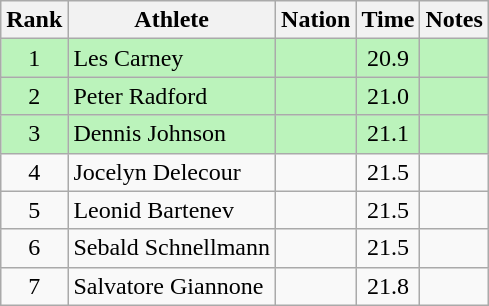<table class="wikitable sortable" style="text-align:center">
<tr>
<th>Rank</th>
<th>Athlete</th>
<th>Nation</th>
<th>Time</th>
<th>Notes</th>
</tr>
<tr bgcolor=bbf3bb>
<td>1</td>
<td align=left>Les Carney</td>
<td align=left></td>
<td>20.9</td>
<td></td>
</tr>
<tr bgcolor=bbf3bb>
<td>2</td>
<td align=left>Peter Radford</td>
<td align=left></td>
<td>21.0</td>
<td></td>
</tr>
<tr bgcolor=bbf3bb>
<td>3</td>
<td align=left>Dennis Johnson</td>
<td align=left></td>
<td>21.1</td>
<td></td>
</tr>
<tr>
<td>4</td>
<td align=left>Jocelyn Delecour</td>
<td align=left></td>
<td>21.5</td>
<td></td>
</tr>
<tr>
<td>5</td>
<td align=left>Leonid Bartenev</td>
<td align=left></td>
<td>21.5</td>
<td></td>
</tr>
<tr>
<td>6</td>
<td align=left>Sebald Schnellmann</td>
<td align=left></td>
<td>21.5</td>
<td></td>
</tr>
<tr>
<td>7</td>
<td align=left>Salvatore Giannone</td>
<td align=left></td>
<td>21.8</td>
<td></td>
</tr>
</table>
